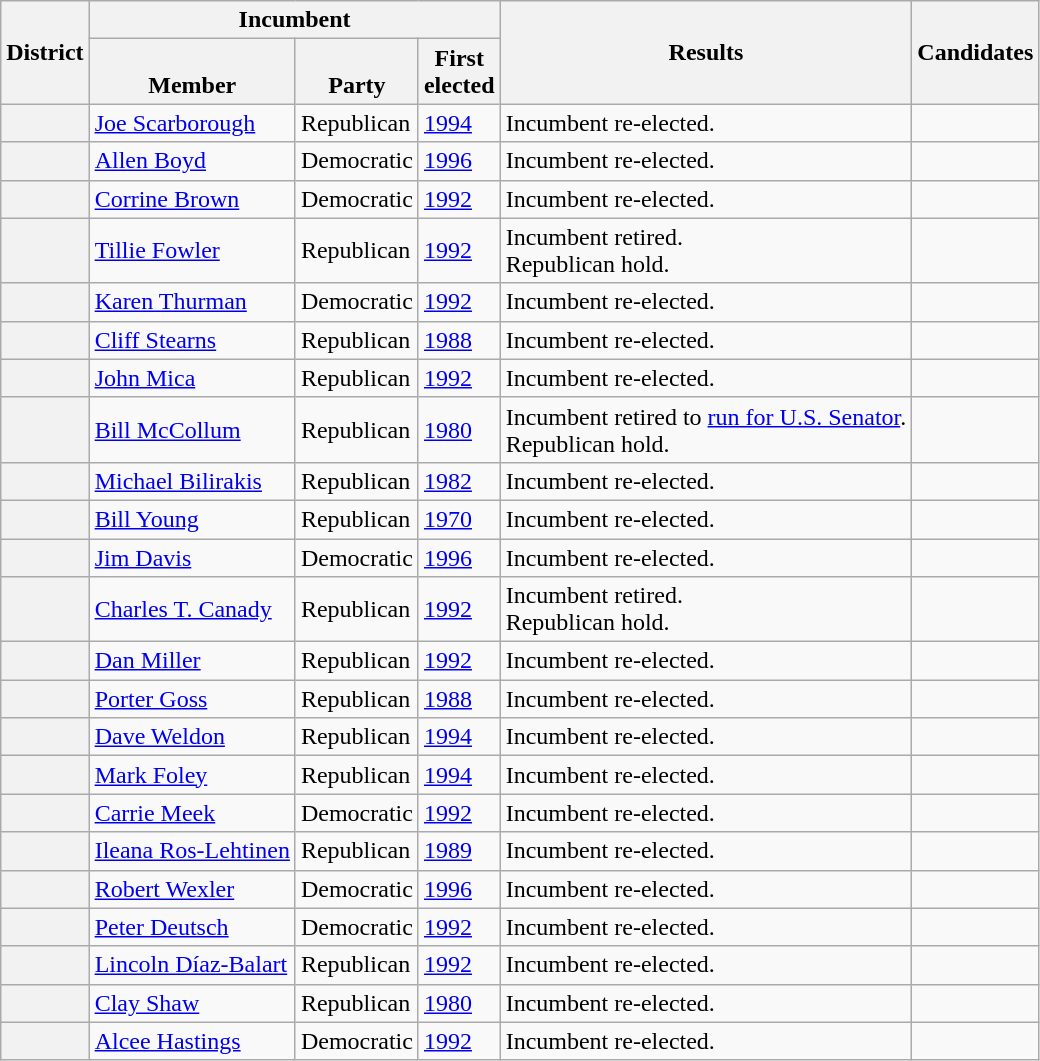<table class="wikitable sortable">
<tr>
<th rowspan=2>District</th>
<th colspan=3>Incumbent</th>
<th rowspan=2>Results</th>
<th rowspan=2 class="unsortable">Candidates</th>
</tr>
<tr valign=bottom>
<th>Member</th>
<th>Party</th>
<th>First<br>elected</th>
</tr>
<tr>
<th></th>
<td><a href='#'>Joe Scarborough</a></td>
<td>Republican</td>
<td><a href='#'>1994</a></td>
<td>Incumbent re-elected.</td>
<td nowrap></td>
</tr>
<tr>
<th></th>
<td><a href='#'>Allen Boyd</a></td>
<td>Democratic</td>
<td><a href='#'>1996</a></td>
<td>Incumbent re-elected.</td>
<td nowrap></td>
</tr>
<tr>
<th></th>
<td><a href='#'>Corrine Brown</a></td>
<td>Democratic</td>
<td><a href='#'>1992</a></td>
<td>Incumbent re-elected.</td>
<td nowrap></td>
</tr>
<tr>
<th></th>
<td><a href='#'>Tillie Fowler</a></td>
<td>Republican</td>
<td><a href='#'>1992</a></td>
<td>Incumbent retired.<br>Republican hold.</td>
<td nowrap></td>
</tr>
<tr>
<th></th>
<td><a href='#'>Karen Thurman</a></td>
<td>Democratic</td>
<td><a href='#'>1992</a></td>
<td>Incumbent re-elected.</td>
<td nowrap></td>
</tr>
<tr>
<th></th>
<td><a href='#'>Cliff Stearns</a></td>
<td>Republican</td>
<td><a href='#'>1988</a></td>
<td>Incumbent re-elected.</td>
<td nowrap></td>
</tr>
<tr>
<th></th>
<td><a href='#'>John Mica</a></td>
<td>Republican</td>
<td><a href='#'>1992</a></td>
<td>Incumbent re-elected.</td>
<td nowrap></td>
</tr>
<tr>
<th></th>
<td><a href='#'>Bill McCollum</a></td>
<td>Republican</td>
<td><a href='#'>1980</a></td>
<td>Incumbent retired to <a href='#'>run for U.S. Senator</a>.<br>Republican hold.</td>
<td nowrap></td>
</tr>
<tr>
<th></th>
<td><a href='#'>Michael Bilirakis</a></td>
<td>Republican</td>
<td><a href='#'>1982</a></td>
<td>Incumbent re-elected.</td>
<td nowrap></td>
</tr>
<tr>
<th></th>
<td><a href='#'>Bill Young</a></td>
<td>Republican</td>
<td><a href='#'>1970</a></td>
<td>Incumbent re-elected.</td>
<td nowrap></td>
</tr>
<tr>
<th></th>
<td><a href='#'>Jim Davis</a></td>
<td>Democratic</td>
<td><a href='#'>1996</a></td>
<td>Incumbent re-elected.</td>
<td nowrap></td>
</tr>
<tr>
<th></th>
<td><a href='#'>Charles T. Canady</a></td>
<td>Republican</td>
<td><a href='#'>1992</a></td>
<td>Incumbent retired.<br>Republican hold.</td>
<td nowrap></td>
</tr>
<tr>
<th></th>
<td><a href='#'>Dan Miller</a></td>
<td>Republican</td>
<td><a href='#'>1992</a></td>
<td>Incumbent re-elected.</td>
<td nowrap></td>
</tr>
<tr>
<th></th>
<td><a href='#'>Porter Goss</a></td>
<td>Republican</td>
<td><a href='#'>1988</a></td>
<td>Incumbent re-elected.</td>
<td nowrap></td>
</tr>
<tr>
<th></th>
<td><a href='#'>Dave Weldon</a></td>
<td>Republican</td>
<td><a href='#'>1994</a></td>
<td>Incumbent re-elected.</td>
<td nowrap></td>
</tr>
<tr>
<th></th>
<td><a href='#'>Mark Foley</a></td>
<td>Republican</td>
<td><a href='#'>1994</a></td>
<td>Incumbent re-elected.</td>
<td nowrap></td>
</tr>
<tr>
<th></th>
<td><a href='#'>Carrie Meek</a></td>
<td>Democratic</td>
<td><a href='#'>1992</a></td>
<td>Incumbent re-elected.</td>
<td nowrap></td>
</tr>
<tr>
<th></th>
<td><a href='#'>Ileana Ros-Lehtinen</a></td>
<td>Republican</td>
<td><a href='#'>1989</a></td>
<td>Incumbent re-elected.</td>
<td nowrap></td>
</tr>
<tr>
<th></th>
<td><a href='#'>Robert Wexler</a></td>
<td>Democratic</td>
<td><a href='#'>1996</a></td>
<td>Incumbent re-elected.</td>
<td nowrap></td>
</tr>
<tr>
<th></th>
<td><a href='#'>Peter Deutsch</a></td>
<td>Democratic</td>
<td><a href='#'>1992</a></td>
<td>Incumbent re-elected.</td>
<td nowrap></td>
</tr>
<tr>
<th></th>
<td><a href='#'>Lincoln Díaz-Balart</a></td>
<td>Republican</td>
<td><a href='#'>1992</a></td>
<td>Incumbent re-elected.</td>
<td nowrap></td>
</tr>
<tr>
<th></th>
<td><a href='#'>Clay Shaw</a></td>
<td>Republican</td>
<td><a href='#'>1980</a></td>
<td>Incumbent re-elected.</td>
<td nowrap></td>
</tr>
<tr>
<th></th>
<td><a href='#'>Alcee Hastings</a></td>
<td>Democratic</td>
<td><a href='#'>1992</a></td>
<td>Incumbent re-elected.</td>
<td nowrap></td>
</tr>
</table>
